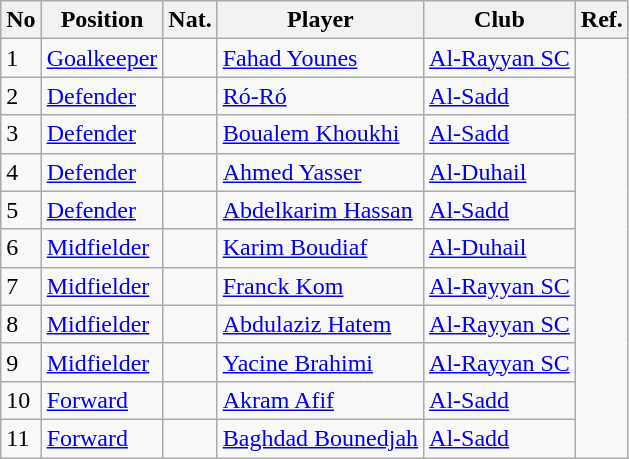<table class="wikitable">
<tr>
<th>No</th>
<th>Position</th>
<th>Nat.</th>
<th>Player</th>
<th>Club</th>
<th>Ref.</th>
</tr>
<tr>
<td>1</td>
<td><a href='#'>Goalkeeper</a></td>
<td></td>
<td><a href='#'>Fahad Younes</a></td>
<td><a href='#'>Al-Rayyan SC</a></td>
<td rowspan="11"></td>
</tr>
<tr>
<td>2</td>
<td><a href='#'>Defender</a></td>
<td></td>
<td><a href='#'>Ró-Ró</a></td>
<td><a href='#'>Al-Sadd</a></td>
</tr>
<tr>
<td>3</td>
<td><a href='#'>Defender</a></td>
<td></td>
<td><a href='#'>Boualem Khoukhi</a></td>
<td><a href='#'>Al-Sadd</a></td>
</tr>
<tr>
<td>4</td>
<td><a href='#'>Defender</a></td>
<td></td>
<td><a href='#'>Ahmed Yasser</a></td>
<td><a href='#'>Al-Duhail</a></td>
</tr>
<tr>
<td>5</td>
<td><a href='#'>Defender</a></td>
<td></td>
<td><a href='#'>Abdelkarim Hassan</a></td>
<td><a href='#'>Al-Sadd</a></td>
</tr>
<tr>
<td>6</td>
<td><a href='#'>Midfielder</a></td>
<td></td>
<td><a href='#'>Karim Boudiaf</a></td>
<td><a href='#'>Al-Duhail</a></td>
</tr>
<tr>
<td>7</td>
<td><a href='#'>Midfielder</a></td>
<td></td>
<td><a href='#'>Franck Kom</a></td>
<td><a href='#'>Al-Rayyan SC</a></td>
</tr>
<tr>
<td>8</td>
<td><a href='#'>Midfielder</a></td>
<td></td>
<td><a href='#'>Abdulaziz Hatem</a></td>
<td><a href='#'>Al-Rayyan SC</a></td>
</tr>
<tr>
<td>9</td>
<td><a href='#'>Midfielder</a></td>
<td></td>
<td><a href='#'>Yacine Brahimi</a></td>
<td><a href='#'>Al-Rayyan SC</a></td>
</tr>
<tr>
<td>10</td>
<td><a href='#'>Forward</a></td>
<td></td>
<td><a href='#'>Akram Afif</a></td>
<td><a href='#'>Al-Sadd</a></td>
</tr>
<tr>
<td>11</td>
<td><a href='#'>Forward</a></td>
<td></td>
<td><a href='#'>Baghdad Bounedjah</a></td>
<td><a href='#'>Al-Sadd</a></td>
</tr>
</table>
